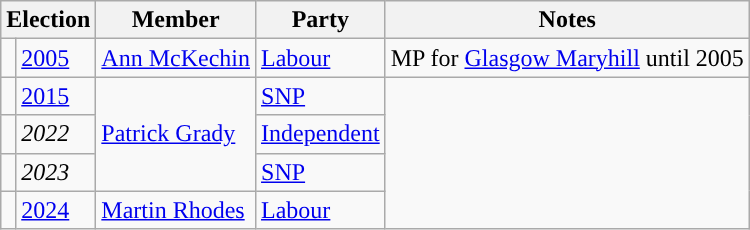<table class="wikitable">
<tr>
<th colspan="2">Election</th>
<th>Member</th>
<th>Party</th>
<th>Notes</th>
</tr>
<tr>
<td style="color:inherit;background-color: "></td>
<td><a href='#'>2005</a></td>
<td><a href='#'>Ann McKechin</a></td>
<td><a href='#'>Labour</a></td>
<td>MP for <a href='#'>Glasgow Maryhill</a> until 2005</td>
</tr>
<tr>
<td style="color:inherit;background-color: "></td>
<td><a href='#'>2015</a></td>
<td rowspan=3><a href='#'>Patrick Grady</a></td>
<td><a href='#'>SNP</a></td>
</tr>
<tr>
<td style="color:inherit;background-color: "></td>
<td><em>2022</em></td>
<td><a href='#'>Independent</a></td>
</tr>
<tr>
<td style="color:inherit;background-color: "></td>
<td><em>2023</em></td>
<td><a href='#'>SNP</a></td>
</tr>
<tr>
<td style="color:inherit;background-color: "></td>
<td><a href='#'>2024</a></td>
<td><a href='#'>Martin Rhodes</a></td>
<td><a href='#'>Labour</a></td>
</tr>
</table>
